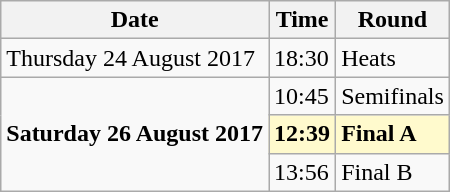<table class="wikitable">
<tr>
<th>Date</th>
<th>Time</th>
<th>Round</th>
</tr>
<tr>
<td>Thursday 24 August 2017</td>
<td>18:30</td>
<td>Heats</td>
</tr>
<tr>
<td rowspan=3><strong>Saturday 26 August 2017</strong></td>
<td>10:45</td>
<td>Semifinals</td>
</tr>
<tr>
<td style=background:lemonchiffon><strong>12:39</strong></td>
<td style=background:lemonchiffon><strong>Final A</strong></td>
</tr>
<tr>
<td>13:56</td>
<td>Final B</td>
</tr>
</table>
